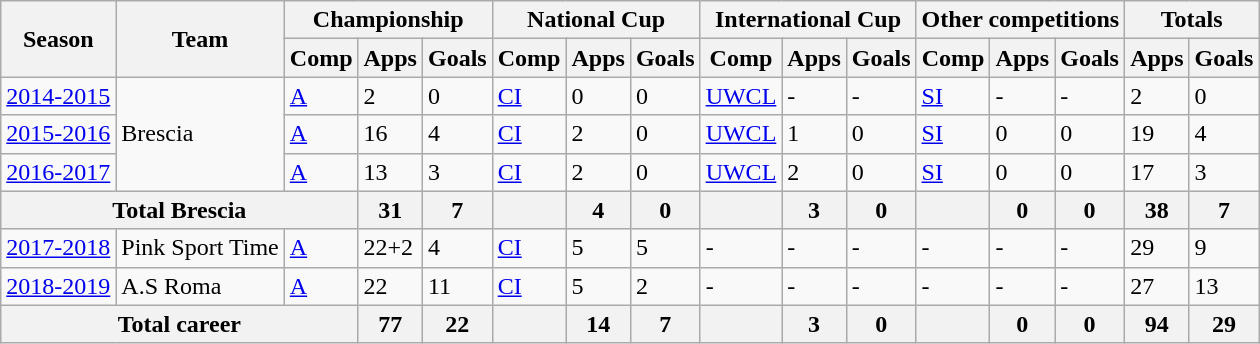<table class="wikitable">
<tr>
<th rowspan="2">Season</th>
<th rowspan="2">Team</th>
<th colspan="3">Championship</th>
<th colspan="3">National Cup</th>
<th colspan="3">International Cup</th>
<th colspan="3">Other competitions</th>
<th colspan="2">Totals</th>
</tr>
<tr>
<th>Comp</th>
<th>Apps</th>
<th>Goals</th>
<th>Comp</th>
<th>Apps</th>
<th>Goals</th>
<th>Comp</th>
<th>Apps</th>
<th>Goals</th>
<th>Comp</th>
<th>Apps</th>
<th>Goals</th>
<th>Apps</th>
<th>Goals</th>
</tr>
<tr>
<td><a href='#'>2014-2015</a></td>
<td rowspan="3"> Brescia</td>
<td><a href='#'>A</a></td>
<td>2</td>
<td>0</td>
<td><a href='#'>CI</a></td>
<td>0</td>
<td>0</td>
<td><a href='#'>UWCL</a></td>
<td>-</td>
<td>-</td>
<td><a href='#'>SI</a></td>
<td>-</td>
<td>-</td>
<td>2</td>
<td>0</td>
</tr>
<tr>
<td><a href='#'>2015-2016</a></td>
<td><a href='#'>A</a></td>
<td>16</td>
<td>4</td>
<td><a href='#'>CI</a></td>
<td>2</td>
<td>0</td>
<td><a href='#'>UWCL</a></td>
<td>1</td>
<td>0</td>
<td><a href='#'>SI</a></td>
<td>0</td>
<td>0</td>
<td>19</td>
<td>4</td>
</tr>
<tr>
<td><a href='#'>2016-2017</a></td>
<td><a href='#'>A</a></td>
<td>13</td>
<td>3</td>
<td><a href='#'>CI</a></td>
<td>2</td>
<td>0</td>
<td><a href='#'>UWCL</a></td>
<td>2</td>
<td>0</td>
<td><a href='#'>SI</a></td>
<td>0</td>
<td>0</td>
<td>17</td>
<td>3</td>
</tr>
<tr>
<th colspan="3">Total Brescia</th>
<th>31</th>
<th>7</th>
<th></th>
<th>4</th>
<th>0</th>
<th></th>
<th>3</th>
<th>0</th>
<th></th>
<th>0</th>
<th>0</th>
<th>38</th>
<th>7</th>
</tr>
<tr>
<td><a href='#'>2017-2018</a></td>
<td> Pink Sport Time</td>
<td><a href='#'>A</a></td>
<td>22+2</td>
<td>4</td>
<td><a href='#'>CI</a></td>
<td>5</td>
<td>5</td>
<td>-</td>
<td>-</td>
<td>-</td>
<td>-</td>
<td>-</td>
<td>-</td>
<td>29</td>
<td>9</td>
</tr>
<tr>
<td><a href='#'>2018-2019</a></td>
<td> A.S Roma</td>
<td><a href='#'>A</a></td>
<td>22</td>
<td>11</td>
<td><a href='#'>CI</a></td>
<td>5</td>
<td>2</td>
<td>-</td>
<td>-</td>
<td>-</td>
<td>-</td>
<td>-</td>
<td>-</td>
<td>27</td>
<td>13</td>
</tr>
<tr>
<th colspan="3">Total career</th>
<th>77</th>
<th>22</th>
<th></th>
<th>14</th>
<th>7</th>
<th></th>
<th>3</th>
<th>0</th>
<th></th>
<th>0</th>
<th>0</th>
<th>94</th>
<th>29</th>
</tr>
</table>
